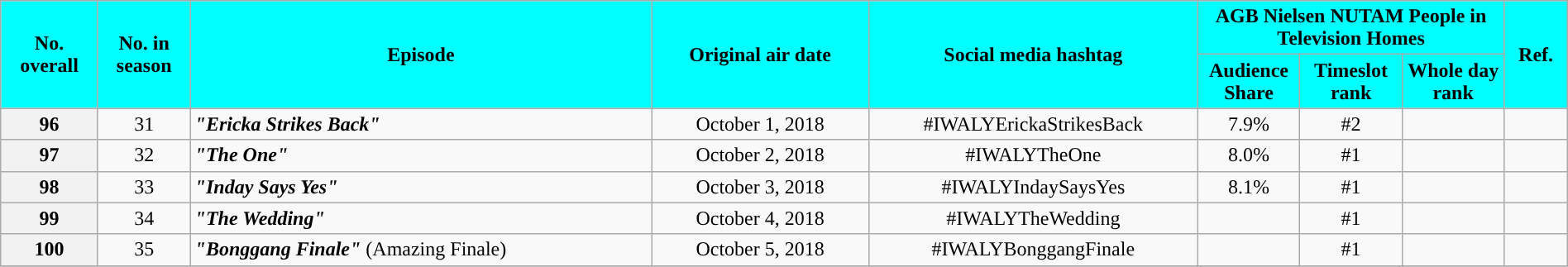<table class="wikitable" style="text-align:center; font-size:100%; line-height:18px;" width="100%">
<tr>
<th style="background-color:#00FFFF; color:black;" rowspan="2">No.<br>overall</th>
<th style="background-color:#00FFFF; color:black;" rowspan="2">No. in<br>season</th>
<th style="background-color:#00FFFF; color:black;" rowspan="2">Episode</th>
<th style="background-color:#00FFFF; color:black" rowspan="2">Original air date</th>
<th style="background-color:#00FFFF; color:black" rowspan="2">Social media hashtag</th>
<th style="background-color:#00FFFF; color:black;" colspan="3">AGB Nielsen NUTAM People in Television Homes</th>
<th style="background-color:#00FFFF; color:black;" rowspan="2">Ref.</th>
</tr>
<tr>
<th style="background-color:#00FFFF; width:75px; color:black;">Audience Share</th>
<th style="background-color:#00FFFF; width:75px; color:black;">Timeslot<br>rank</th>
<th style="background-color:#00FFFF; width:75px; color:black;">Whole day<br>rank</th>
</tr>
<tr>
<th>96</th>
<td>31</td>
<td style="text-align: left;"><strong><em>"Ericka Strikes Back"</em></strong></td>
<td>October 1, 2018</td>
<td>#IWALYErickaStrikesBack</td>
<td>7.9%</td>
<td>#2</td>
<td></td>
<td></td>
</tr>
<tr>
<th>97</th>
<td>32</td>
<td style="text-align: left;"><strong><em>"The One"</em></strong></td>
<td>October 2, 2018</td>
<td>#IWALYTheOne</td>
<td>8.0%</td>
<td>#1</td>
<td></td>
<td></td>
</tr>
<tr>
<th>98</th>
<td>33</td>
<td style="text-align: left;"><strong><em>"Inday Says Yes"</em></strong></td>
<td>October 3, 2018</td>
<td>#IWALYIndaySaysYes</td>
<td>8.1%</td>
<td>#1</td>
<td></td>
<td></td>
</tr>
<tr>
<th>99</th>
<td>34</td>
<td style="text-align: left;"><strong><em>"The Wedding"</em></strong></td>
<td>October 4, 2018</td>
<td>#IWALYTheWedding</td>
<td></td>
<td>#1</td>
<td></td>
<td></td>
</tr>
<tr>
<th>100</th>
<td>35</td>
<td style="text-align: left;"><strong><em>"Bonggang Finale"</em></strong> (Amazing Finale)</td>
<td>October 5, 2018</td>
<td>#IWALYBonggangFinale</td>
<td></td>
<td>#1</td>
<td></td>
<td></td>
</tr>
<tr>
</tr>
</table>
